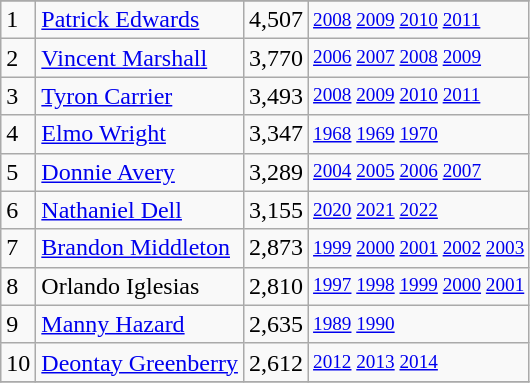<table class="wikitable">
<tr>
</tr>
<tr>
<td>1</td>
<td><a href='#'>Patrick Edwards</a></td>
<td>4,507</td>
<td style="font-size:80%;"><a href='#'>2008</a> <a href='#'>2009</a> <a href='#'>2010</a> <a href='#'>2011</a></td>
</tr>
<tr>
<td>2</td>
<td><a href='#'>Vincent Marshall</a></td>
<td>3,770</td>
<td style="font-size:80%;"><a href='#'>2006</a> <a href='#'>2007</a> <a href='#'>2008</a> <a href='#'>2009</a></td>
</tr>
<tr>
<td>3</td>
<td><a href='#'>Tyron Carrier</a></td>
<td>3,493</td>
<td style="font-size:80%;"><a href='#'>2008</a> <a href='#'>2009</a> <a href='#'>2010</a> <a href='#'>2011</a></td>
</tr>
<tr>
<td>4</td>
<td><a href='#'>Elmo Wright</a></td>
<td>3,347</td>
<td style="font-size:80%;"><a href='#'>1968</a> <a href='#'>1969</a> <a href='#'>1970</a></td>
</tr>
<tr>
<td>5</td>
<td><a href='#'>Donnie Avery</a></td>
<td>3,289</td>
<td style="font-size:80%;"><a href='#'>2004</a> <a href='#'>2005</a> <a href='#'>2006</a> <a href='#'>2007</a></td>
</tr>
<tr>
<td>6</td>
<td><a href='#'>Nathaniel Dell</a></td>
<td>3,155</td>
<td style="font-size:80%;"><a href='#'>2020</a> <a href='#'>2021</a> <a href='#'>2022</a></td>
</tr>
<tr>
<td>7</td>
<td><a href='#'>Brandon Middleton</a></td>
<td>2,873</td>
<td style="font-size:80%;"><a href='#'>1999</a> <a href='#'>2000</a> <a href='#'>2001</a> <a href='#'>2002</a> <a href='#'>2003</a></td>
</tr>
<tr>
<td>8</td>
<td>Orlando Iglesias</td>
<td>2,810</td>
<td style="font-size:80%;"><a href='#'>1997</a> <a href='#'>1998</a> <a href='#'>1999</a> <a href='#'>2000</a> <a href='#'>2001</a></td>
</tr>
<tr>
<td>9</td>
<td><a href='#'>Manny Hazard</a></td>
<td>2,635</td>
<td style="font-size:80%;"><a href='#'>1989</a> <a href='#'>1990</a></td>
</tr>
<tr>
<td>10</td>
<td><a href='#'>Deontay Greenberry</a></td>
<td>2,612</td>
<td style="font-size:80%;"><a href='#'>2012</a> <a href='#'>2013</a> <a href='#'>2014</a></td>
</tr>
<tr>
</tr>
</table>
